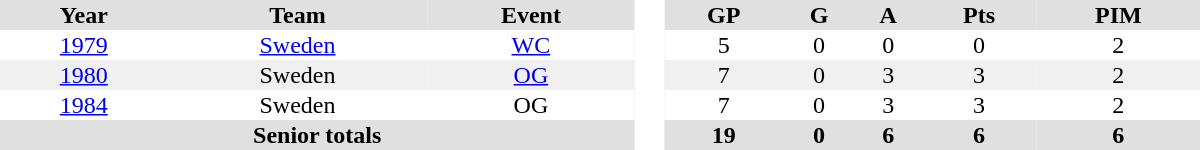<table border="0" cellpadding="1" cellspacing="0" style="text-align:center; width:50em">
<tr ALIGN="center" bgcolor="#e0e0e0">
<th>Year</th>
<th>Team</th>
<th>Event</th>
<th rowspan="99" bgcolor="#ffffff"> </th>
<th>GP</th>
<th>G</th>
<th>A</th>
<th>Pts</th>
<th>PIM</th>
</tr>
<tr>
<td><a href='#'>1979</a></td>
<td><a href='#'>Sweden</a></td>
<td><a href='#'>WC</a></td>
<td>5</td>
<td>0</td>
<td>0</td>
<td>0</td>
<td>2</td>
</tr>
<tr bgcolor="#f0f0f0">
<td><a href='#'>1980</a></td>
<td>Sweden</td>
<td><a href='#'>OG</a></td>
<td>7</td>
<td>0</td>
<td>3</td>
<td>3</td>
<td>2</td>
</tr>
<tr>
<td><a href='#'>1984</a></td>
<td>Sweden</td>
<td>OG</td>
<td>7</td>
<td>0</td>
<td>3</td>
<td>3</td>
<td>2</td>
</tr>
<tr bgcolor="#e0e0e0">
<th colspan=3>Senior totals</th>
<th>19</th>
<th>0</th>
<th>6</th>
<th>6</th>
<th>6</th>
</tr>
</table>
